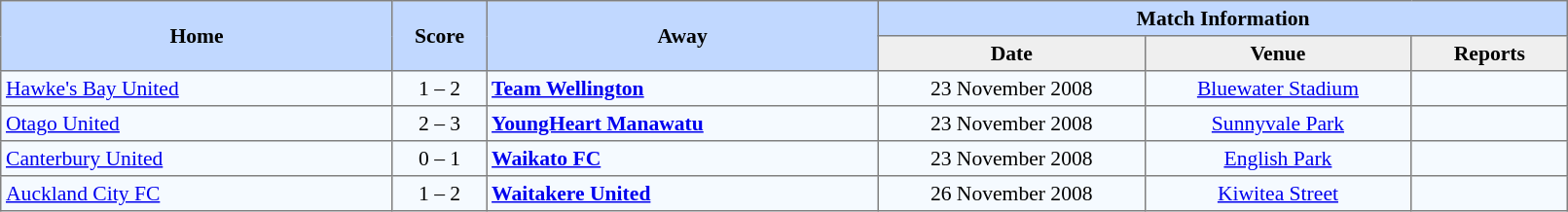<table border=1 style="border-collapse:collapse; font-size:90%; text-align:center;" cellpadding=3 cellspacing=0 width=85%>
<tr bgcolor=#C1D8FF>
<th rowspan=2 width=25%>Home</th>
<th rowspan=2 width=6%>Score</th>
<th rowspan=2 width=25%>Away</th>
<th colspan=6>Match Information</th>
</tr>
<tr bgcolor=#EFEFEF>
<th width=17%>Date</th>
<th width=17%>Venue</th>
<th width=10%>Reports</th>
</tr>
<tr bgcolor=#F5FAFF>
<td align=left> <a href='#'>Hawke's Bay United</a></td>
<td>1 – 2</td>
<td align=left> <strong><a href='#'>Team Wellington</a></strong></td>
<td>23 November 2008</td>
<td><a href='#'>Bluewater Stadium</a></td>
<td></td>
</tr>
<tr bgcolor=#F5FAFF>
<td align=left> <a href='#'>Otago United</a></td>
<td>2 – 3</td>
<td align=left> <strong><a href='#'>YoungHeart Manawatu</a></strong></td>
<td>23 November 2008</td>
<td><a href='#'>Sunnyvale Park</a></td>
<td></td>
</tr>
<tr bgcolor=#F5FAFF>
<td align=left> <a href='#'>Canterbury United</a></td>
<td>0 – 1</td>
<td align=left> <strong><a href='#'>Waikato FC</a></strong></td>
<td>23 November 2008</td>
<td><a href='#'>English Park</a></td>
<td></td>
</tr>
<tr bgcolor=#F5FAFF>
<td align=left> <a href='#'>Auckland City FC</a></td>
<td>1 – 2</td>
<td align=left> <strong><a href='#'>Waitakere United</a></strong></td>
<td>26 November 2008</td>
<td><a href='#'>Kiwitea Street</a></td>
<td></td>
</tr>
</table>
